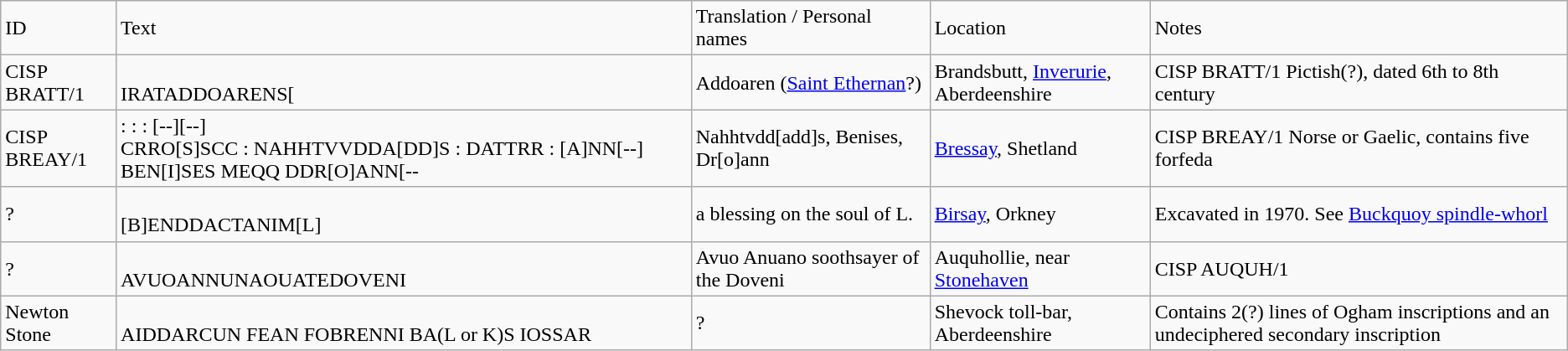<table class="wikitable" style="text-align:left;">
<tr>
<td>ID</td>
<td>Text</td>
<td>Translation / Personal names</td>
<td>Location</td>
<td>Notes</td>
</tr>
<tr>
<td>CISP BRATT/1</td>
<td><br>IRATADDOARENS[</td>
<td>Addoaren (<a href='#'>Saint Ethernan</a>?)</td>
<td>Brandsbutt, <a href='#'>Inverurie</a>, Aberdeenshire</td>
<td>CISP BRATT/1 Pictish(?), dated 6th to 8th century</td>
</tr>
<tr>
<td>CISP BREAY/1</td>
<td> :  :  : [--][--]<br>CRRO[S]SCC : NAHHTVVDDA[DD]S : DATTRR : [A]NN[--] BEN[I]SES MEQQ DDR[O]ANN[--</td>
<td>Nahhtvdd[add]s, Benises, Dr[o]ann</td>
<td><a href='#'>Bressay</a>, Shetland</td>
<td>CISP BREAY/1 Norse or Gaelic, contains five forfeda</td>
</tr>
<tr>
<td>?</td>
<td><br>[B]ENDDACTANIM[L]</td>
<td>a blessing on the soul of L.</td>
<td><a href='#'>Birsay</a>, Orkney</td>
<td>Excavated in 1970. See <a href='#'>Buckquoy spindle-whorl</a></td>
</tr>
<tr>
<td>?</td>
<td><br>AVUOANNUNAOUATEDOVENI</td>
<td>Avuo Anuano soothsayer of the Doveni</td>
<td>Auquhollie, near <a href='#'>Stonehaven</a></td>
<td>CISP AUQUH/1</td>
</tr>
<tr>
<td>Newton Stone</td>
<td><br>AIDDARCUN FEAN FOBRENNI BA(L or K)S IOSSAR</td>
<td>?</td>
<td>Shevock toll-bar, Aberdeenshire</td>
<td>Contains 2(?) lines of Ogham inscriptions and an undeciphered secondary inscription</td>
</tr>
</table>
